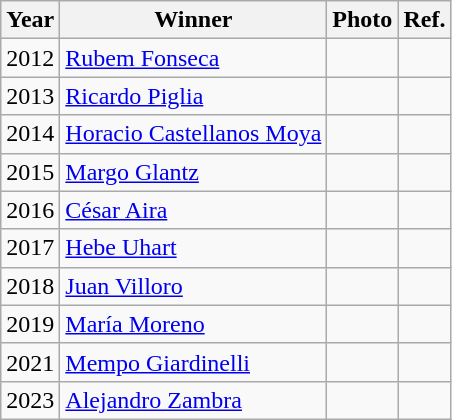<table class="wikitable">
<tr>
<th>Year</th>
<th>Winner</th>
<th>Photo</th>
<th>Ref.</th>
</tr>
<tr>
<td>2012</td>
<td><a href='#'>Rubem Fonseca</a></td>
<td></td>
<td></td>
</tr>
<tr>
<td>2013</td>
<td><a href='#'>Ricardo Piglia</a></td>
<td></td>
<td></td>
</tr>
<tr>
<td>2014</td>
<td><a href='#'>Horacio Castellanos Moya</a></td>
<td></td>
<td></td>
</tr>
<tr>
<td>2015</td>
<td><a href='#'>Margo Glantz</a></td>
<td></td>
<td></td>
</tr>
<tr>
<td>2016</td>
<td><a href='#'>César Aira</a></td>
<td></td>
<td></td>
</tr>
<tr>
<td>2017</td>
<td><a href='#'>Hebe Uhart</a></td>
<td></td>
<td></td>
</tr>
<tr>
<td>2018</td>
<td><a href='#'>Juan Villoro</a></td>
<td></td>
<td></td>
</tr>
<tr>
<td>2019</td>
<td><a href='#'>María Moreno</a></td>
<td></td>
<td></td>
</tr>
<tr>
<td>2021</td>
<td><a href='#'>Mempo Giardinelli</a></td>
<td></td>
<td></td>
</tr>
<tr>
<td>2023</td>
<td><a href='#'>Alejandro Zambra</a></td>
<td></td>
<td></td>
</tr>
</table>
